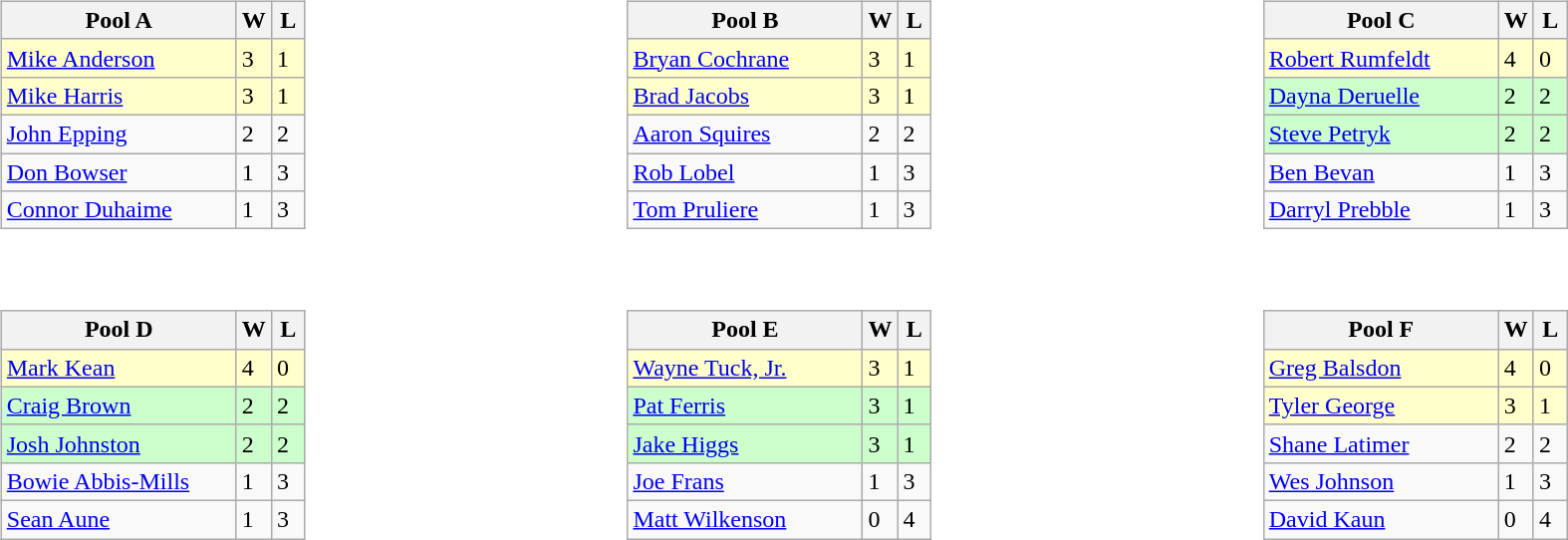<table>
<tr>
<td width=10% valign="top"><br><table class="wikitable">
<tr>
<th width=150>Pool A</th>
<th width=15>W</th>
<th width=15>L</th>
</tr>
<tr bgcolor=#ffffcc>
<td> <a href='#'>Mike Anderson</a></td>
<td>3</td>
<td>1</td>
</tr>
<tr bgcolor=#ffffcc>
<td> <a href='#'>Mike Harris</a></td>
<td>3</td>
<td>1</td>
</tr>
<tr>
<td> <a href='#'>John Epping</a></td>
<td>2</td>
<td>2</td>
</tr>
<tr>
<td> <a href='#'>Don Bowser</a></td>
<td>1</td>
<td>3</td>
</tr>
<tr>
<td> <a href='#'>Connor Duhaime</a></td>
<td>1</td>
<td>3</td>
</tr>
</table>
</td>
<td width=10% valign="top"><br><table class="wikitable">
<tr>
<th width=150>Pool B</th>
<th width=15>W</th>
<th width=15>L</th>
</tr>
<tr bgcolor=#ffffcc>
<td> <a href='#'>Bryan Cochrane</a></td>
<td>3</td>
<td>1</td>
</tr>
<tr bgcolor=#ffffcc>
<td> <a href='#'>Brad Jacobs</a></td>
<td>3</td>
<td>1</td>
</tr>
<tr>
<td> <a href='#'>Aaron Squires</a></td>
<td>2</td>
<td>2</td>
</tr>
<tr>
<td> <a href='#'>Rob Lobel</a></td>
<td>1</td>
<td>3</td>
</tr>
<tr>
<td> <a href='#'>Tom Pruliere</a></td>
<td>1</td>
<td>3</td>
</tr>
</table>
</td>
<td width=10% valign="top"><br><table class="wikitable">
<tr>
<th width=150>Pool C</th>
<th width=15>W</th>
<th width=15>L</th>
</tr>
<tr bgcolor=#ffffcc>
<td> <a href='#'>Robert Rumfeldt</a></td>
<td>4</td>
<td>0</td>
</tr>
<tr bgcolor=#ccffcc>
<td> <a href='#'>Dayna Deruelle</a></td>
<td>2</td>
<td>2</td>
</tr>
<tr bgcolor=#ccffcc>
<td> <a href='#'>Steve Petryk</a></td>
<td>2</td>
<td>2</td>
</tr>
<tr>
<td> <a href='#'>Ben Bevan</a></td>
<td>1</td>
<td>3</td>
</tr>
<tr>
<td> <a href='#'>Darryl Prebble</a></td>
<td>1</td>
<td>3</td>
</tr>
</table>
</td>
</tr>
<tr>
<td width=10% valign="top"><br><table class="wikitable">
<tr>
<th width=150>Pool D</th>
<th width=15>W</th>
<th width=15>L</th>
</tr>
<tr bgcolor=#ffffcc>
<td> <a href='#'>Mark Kean</a></td>
<td>4</td>
<td>0</td>
</tr>
<tr bgcolor=#ccffcc>
<td> <a href='#'>Craig Brown</a></td>
<td>2</td>
<td>2</td>
</tr>
<tr bgcolor=#ccffcc>
<td> <a href='#'>Josh Johnston</a></td>
<td>2</td>
<td>2</td>
</tr>
<tr>
<td> <a href='#'>Bowie Abbis-Mills</a></td>
<td>1</td>
<td>3</td>
</tr>
<tr>
<td> <a href='#'>Sean Aune</a></td>
<td>1</td>
<td>3</td>
</tr>
</table>
</td>
<td width=10% valign="top"><br><table class="wikitable">
<tr>
<th width=150>Pool E</th>
<th width=15>W</th>
<th width=15>L</th>
</tr>
<tr bgcolor=#ffffcc>
<td> <a href='#'>Wayne Tuck, Jr.</a></td>
<td>3</td>
<td>1</td>
</tr>
<tr bgcolor=#ccffcc>
<td> <a href='#'>Pat Ferris</a></td>
<td>3</td>
<td>1</td>
</tr>
<tr bgcolor=#ccffcc>
<td> <a href='#'>Jake Higgs</a></td>
<td>3</td>
<td>1</td>
</tr>
<tr>
<td> <a href='#'>Joe Frans</a></td>
<td>1</td>
<td>3</td>
</tr>
<tr>
<td> <a href='#'>Matt Wilkenson</a></td>
<td>0</td>
<td>4</td>
</tr>
</table>
</td>
<td width=10% valign="top"><br><table class="wikitable">
<tr>
<th width=150>Pool F</th>
<th width=15>W</th>
<th width=15>L</th>
</tr>
<tr bgcolor=#ffffcc>
<td> <a href='#'>Greg Balsdon</a></td>
<td>4</td>
<td>0</td>
</tr>
<tr bgcolor=#ffffcc>
<td> <a href='#'>Tyler George</a></td>
<td>3</td>
<td>1</td>
</tr>
<tr>
<td> <a href='#'>Shane Latimer</a></td>
<td>2</td>
<td>2</td>
</tr>
<tr>
<td> <a href='#'>Wes Johnson</a></td>
<td>1</td>
<td>3</td>
</tr>
<tr>
<td> <a href='#'>David Kaun</a></td>
<td>0</td>
<td>4</td>
</tr>
</table>
</td>
</tr>
</table>
